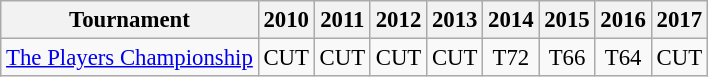<table class="wikitable" style="font-size:95%;text-align:center;">
<tr>
<th>Tournament</th>
<th>2010</th>
<th>2011</th>
<th>2012</th>
<th>2013</th>
<th>2014</th>
<th>2015</th>
<th>2016</th>
<th>2017</th>
</tr>
<tr>
<td align=left><a href='#'>The Players Championship</a></td>
<td>CUT</td>
<td>CUT</td>
<td>CUT</td>
<td>CUT</td>
<td>T72</td>
<td>T66</td>
<td>T64</td>
<td>CUT</td>
</tr>
</table>
